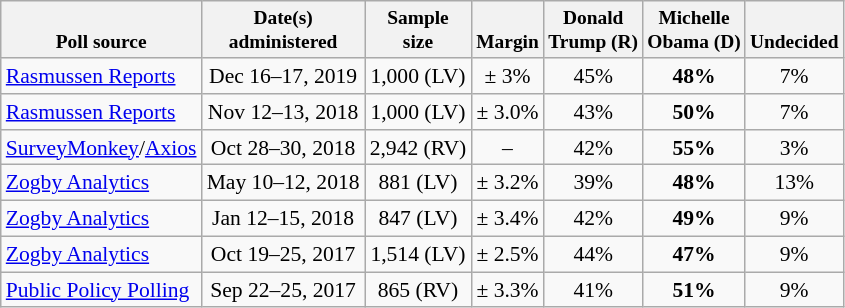<table class="wikitable sortable" style="font-size:90%;text-align:center;">
<tr valign=bottom style="font-size:90%;">
<th>Poll source</th>
<th>Date(s)<br>administered</th>
<th>Sample<br>size</th>
<th>Margin<br></th>
<th>Donald<br>Trump (R)</th>
<th>Michelle<br>Obama (D)</th>
<th>Undecided</th>
</tr>
<tr>
<td style="text-align:left;"><a href='#'>Rasmussen Reports</a></td>
<td>Dec 16–17, 2019</td>
<td>1,000 (LV)</td>
<td>± 3%</td>
<td>45%</td>
<td><strong>48%</strong></td>
<td>7%</td>
</tr>
<tr>
<td style="text-align:left;"><a href='#'>Rasmussen Reports</a></td>
<td>Nov 12–13, 2018</td>
<td>1,000 (LV)</td>
<td>± 3.0%</td>
<td>43%</td>
<td><strong>50%</strong></td>
<td>7%</td>
</tr>
<tr>
<td style="text-align:left;"><a href='#'>SurveyMonkey</a>/<a href='#'>Axios</a></td>
<td>Oct 28–30, 2018</td>
<td>2,942 (RV)</td>
<td>–</td>
<td>42%</td>
<td><strong>55%</strong></td>
<td>3%</td>
</tr>
<tr>
<td style="text-align:left;"><a href='#'>Zogby Analytics</a></td>
<td>May 10–12, 2018</td>
<td>881 (LV)</td>
<td>± 3.2%</td>
<td>39%</td>
<td><strong>48%</strong></td>
<td>13%</td>
</tr>
<tr>
<td style="text-align:left;"><a href='#'>Zogby Analytics</a></td>
<td>Jan 12–15, 2018</td>
<td>847 (LV)</td>
<td>± 3.4%</td>
<td>42%</td>
<td><strong>49%</strong></td>
<td>9%</td>
</tr>
<tr>
<td style="text-align:left;"><a href='#'>Zogby Analytics</a></td>
<td>Oct 19–25, 2017</td>
<td>1,514 (LV)</td>
<td>± 2.5%</td>
<td>44%</td>
<td><strong>47%</strong></td>
<td>9%</td>
</tr>
<tr>
<td style="text-align:left;"><a href='#'>Public Policy Polling</a></td>
<td>Sep 22–25, 2017</td>
<td>865 (RV)</td>
<td>± 3.3%</td>
<td>41%</td>
<td><strong>51%</strong></td>
<td>9%</td>
</tr>
</table>
